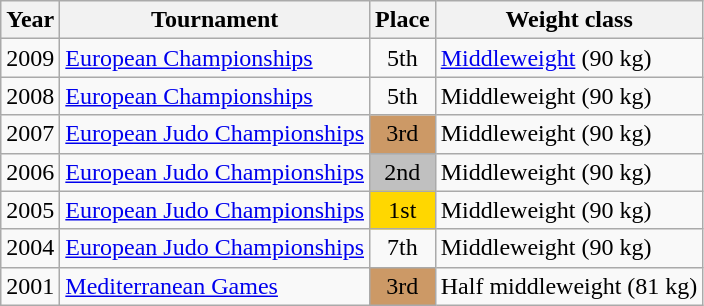<table class=wikitable>
<tr>
<th>Year</th>
<th>Tournament</th>
<th>Place</th>
<th>Weight class</th>
</tr>
<tr>
<td>2009</td>
<td><a href='#'>European Championships</a></td>
<td align="center">5th</td>
<td><a href='#'>Middleweight</a> (90 kg)</td>
</tr>
<tr>
<td>2008</td>
<td><a href='#'>European Championships</a></td>
<td align="center">5th</td>
<td>Middleweight (90 kg)</td>
</tr>
<tr>
<td>2007</td>
<td><a href='#'>European Judo Championships</a></td>
<td bgcolor="cc9966" align="center">3rd</td>
<td>Middleweight (90 kg)</td>
</tr>
<tr>
<td>2006</td>
<td><a href='#'>European Judo Championships</a></td>
<td bgcolor="silver" align="center">2nd</td>
<td>Middleweight (90 kg)</td>
</tr>
<tr>
<td>2005</td>
<td><a href='#'>European Judo Championships</a></td>
<td bgcolor="gold" align="center">1st</td>
<td>Middleweight (90 kg)</td>
</tr>
<tr>
<td>2004</td>
<td><a href='#'>European Judo Championships</a></td>
<td align="center">7th</td>
<td>Middleweight (90 kg)</td>
</tr>
<tr>
<td>2001</td>
<td><a href='#'>Mediterranean Games</a></td>
<td bgcolor="cc9966" align="center">3rd</td>
<td>Half middleweight (81 kg)</td>
</tr>
</table>
